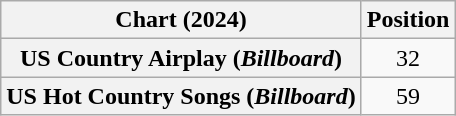<table class="wikitable sortable plainrowheaders" style="text-align:center">
<tr>
<th scope="col">Chart (2024)</th>
<th scope="col">Position</th>
</tr>
<tr>
<th scope="row">US Country Airplay (<em>Billboard</em>)</th>
<td>32</td>
</tr>
<tr>
<th scope="row">US Hot Country Songs (<em>Billboard</em>)</th>
<td>59</td>
</tr>
</table>
